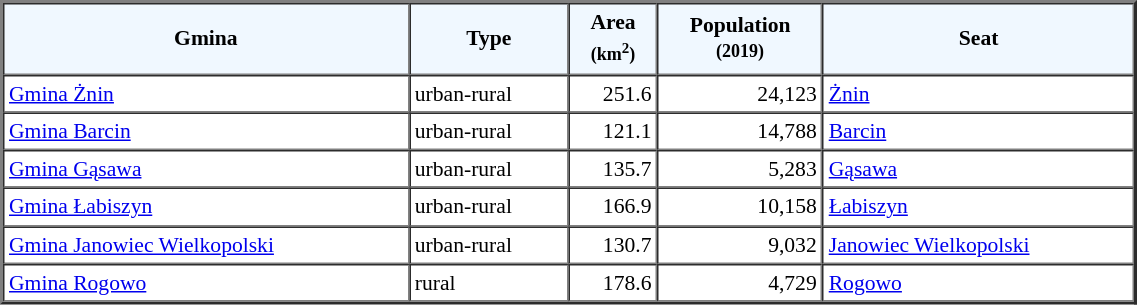<table width="60%" border="2" cellpadding="3" cellspacing="0" style="font-size:90%;line-height:120%;">
<tr bgcolor="F0F8FF">
<td style="text-align:center;"><strong>Gmina</strong></td>
<td style="text-align:center;"><strong>Type</strong></td>
<td style="text-align:center;"><strong>Area<br><small>(km<sup>2</sup>)</small></strong></td>
<td style="text-align:center;"><strong>Population<br><small>(2019)</small></strong></td>
<td style="text-align:center;"><strong>Seat</strong></td>
</tr>
<tr>
<td><a href='#'>Gmina Żnin</a></td>
<td>urban-rural</td>
<td style="text-align:right;">251.6</td>
<td style="text-align:right;">24,123</td>
<td><a href='#'>Żnin</a></td>
</tr>
<tr>
<td><a href='#'>Gmina Barcin</a></td>
<td>urban-rural</td>
<td style="text-align:right;">121.1</td>
<td style="text-align:right;">14,788</td>
<td><a href='#'>Barcin</a></td>
</tr>
<tr>
<td><a href='#'>Gmina Gąsawa</a></td>
<td>urban-rural</td>
<td style="text-align:right;">135.7</td>
<td style="text-align:right;">5,283</td>
<td><a href='#'>Gąsawa</a></td>
</tr>
<tr>
<td><a href='#'>Gmina Łabiszyn</a></td>
<td>urban-rural</td>
<td style="text-align:right;">166.9</td>
<td style="text-align:right;">10,158</td>
<td><a href='#'>Łabiszyn</a></td>
</tr>
<tr>
<td><a href='#'>Gmina Janowiec Wielkopolski</a></td>
<td>urban-rural</td>
<td style="text-align:right;">130.7</td>
<td style="text-align:right;">9,032</td>
<td><a href='#'>Janowiec Wielkopolski</a></td>
</tr>
<tr>
<td><a href='#'>Gmina Rogowo</a></td>
<td>rural</td>
<td style="text-align:right;">178.6</td>
<td style="text-align:right;">4,729</td>
<td><a href='#'>Rogowo</a></td>
</tr>
<tr>
</tr>
</table>
